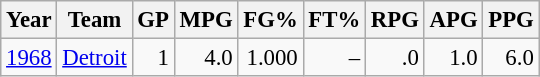<table class="wikitable sortable" style="font-size:95%; text-align:right;">
<tr>
<th>Year</th>
<th>Team</th>
<th>GP</th>
<th>MPG</th>
<th>FG%</th>
<th>FT%</th>
<th>RPG</th>
<th>APG</th>
<th>PPG</th>
</tr>
<tr>
<td style="text-align:left;"><a href='#'>1968</a></td>
<td style="text-align:left;"><a href='#'>Detroit</a></td>
<td>1</td>
<td>4.0</td>
<td>1.000</td>
<td>–</td>
<td>.0</td>
<td>1.0</td>
<td>6.0</td>
</tr>
</table>
